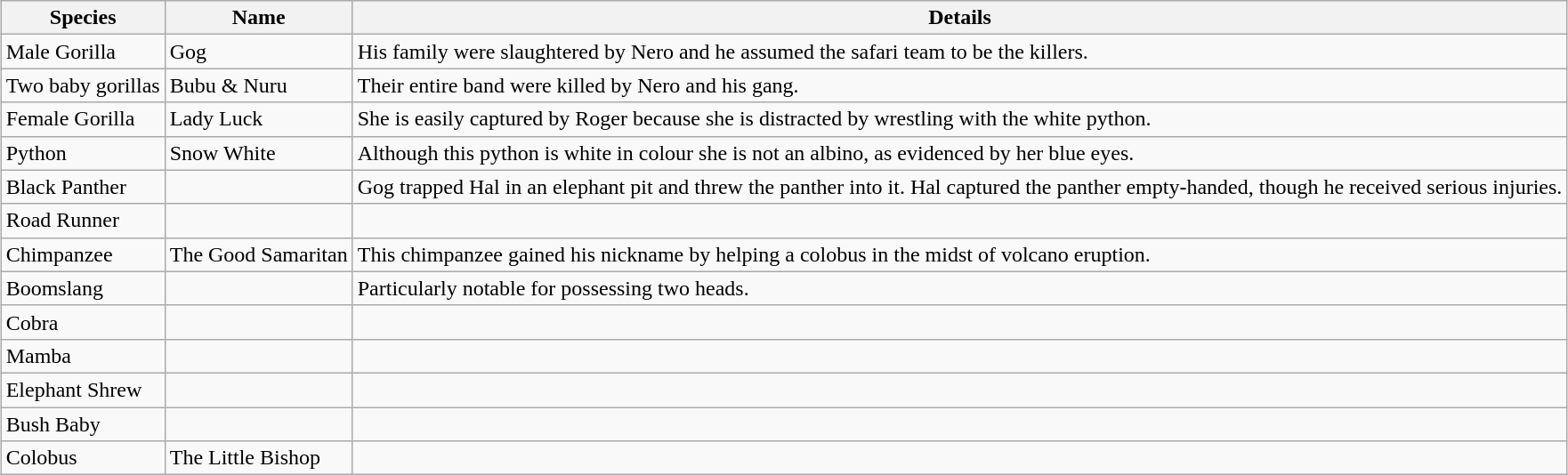<table class="wikitable" style="margin:auto;">
<tr>
<th>Species</th>
<th>Name</th>
<th>Details</th>
</tr>
<tr>
<td>Male Gorilla</td>
<td>Gog</td>
<td>His family were slaughtered by Nero and he assumed the safari team to be the killers.</td>
</tr>
<tr>
<td>Two baby gorillas</td>
<td>Bubu & Nuru</td>
<td>Their entire band were killed by Nero and his gang.</td>
</tr>
<tr>
<td>Female Gorilla</td>
<td>Lady Luck</td>
<td>She is easily captured by Roger because she is distracted by wrestling with the white python.</td>
</tr>
<tr>
<td>Python</td>
<td>Snow White</td>
<td>Although this python is white in colour she is not an albino, as evidenced by her blue eyes.</td>
</tr>
<tr>
<td>Black Panther</td>
<td></td>
<td>Gog trapped Hal in an elephant pit and threw the panther into it. Hal captured the panther empty-handed, though he received serious injuries.</td>
</tr>
<tr>
<td>Road Runner</td>
<td></td>
<td></td>
</tr>
<tr>
<td>Chimpanzee</td>
<td>The Good Samaritan</td>
<td>This chimpanzee gained his nickname by helping a colobus in the midst of volcano eruption.</td>
</tr>
<tr>
<td>Boomslang</td>
<td></td>
<td>Particularly notable for possessing two heads.</td>
</tr>
<tr>
<td>Cobra</td>
<td></td>
<td></td>
</tr>
<tr>
<td>Mamba</td>
<td></td>
<td></td>
</tr>
<tr>
<td>Elephant Shrew</td>
<td></td>
<td></td>
</tr>
<tr>
<td>Bush Baby</td>
<td></td>
<td></td>
</tr>
<tr>
<td>Colobus</td>
<td>The Little Bishop</td>
<td></td>
</tr>
</table>
